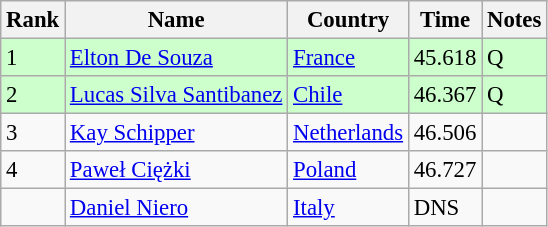<table class="wikitable" style="font-size:95%" style="text-align:center; width:35em;">
<tr>
<th>Rank</th>
<th>Name</th>
<th>Country</th>
<th>Time</th>
<th>Notes</th>
</tr>
<tr bgcolor=ccffcc>
<td>1</td>
<td align=left><a href='#'>Elton De Souza</a></td>
<td align="left"> <a href='#'>France</a></td>
<td>45.618</td>
<td>Q</td>
</tr>
<tr bgcolor=ccffcc>
<td>2</td>
<td align=left><a href='#'>Lucas Silva Santibanez</a></td>
<td align="left"> <a href='#'>Chile</a></td>
<td>46.367</td>
<td>Q</td>
</tr>
<tr>
<td>3</td>
<td align=left><a href='#'>Kay Schipper</a></td>
<td align="left"> <a href='#'>Netherlands</a></td>
<td>46.506</td>
<td></td>
</tr>
<tr>
<td>4</td>
<td align=left><a href='#'>Paweł Ciężki</a></td>
<td align=left> <a href='#'>Poland</a></td>
<td>46.727</td>
<td></td>
</tr>
<tr>
<td></td>
<td align=left><a href='#'>Daniel Niero</a></td>
<td align=left> <a href='#'>Italy</a></td>
<td>DNS</td>
<td></td>
</tr>
</table>
